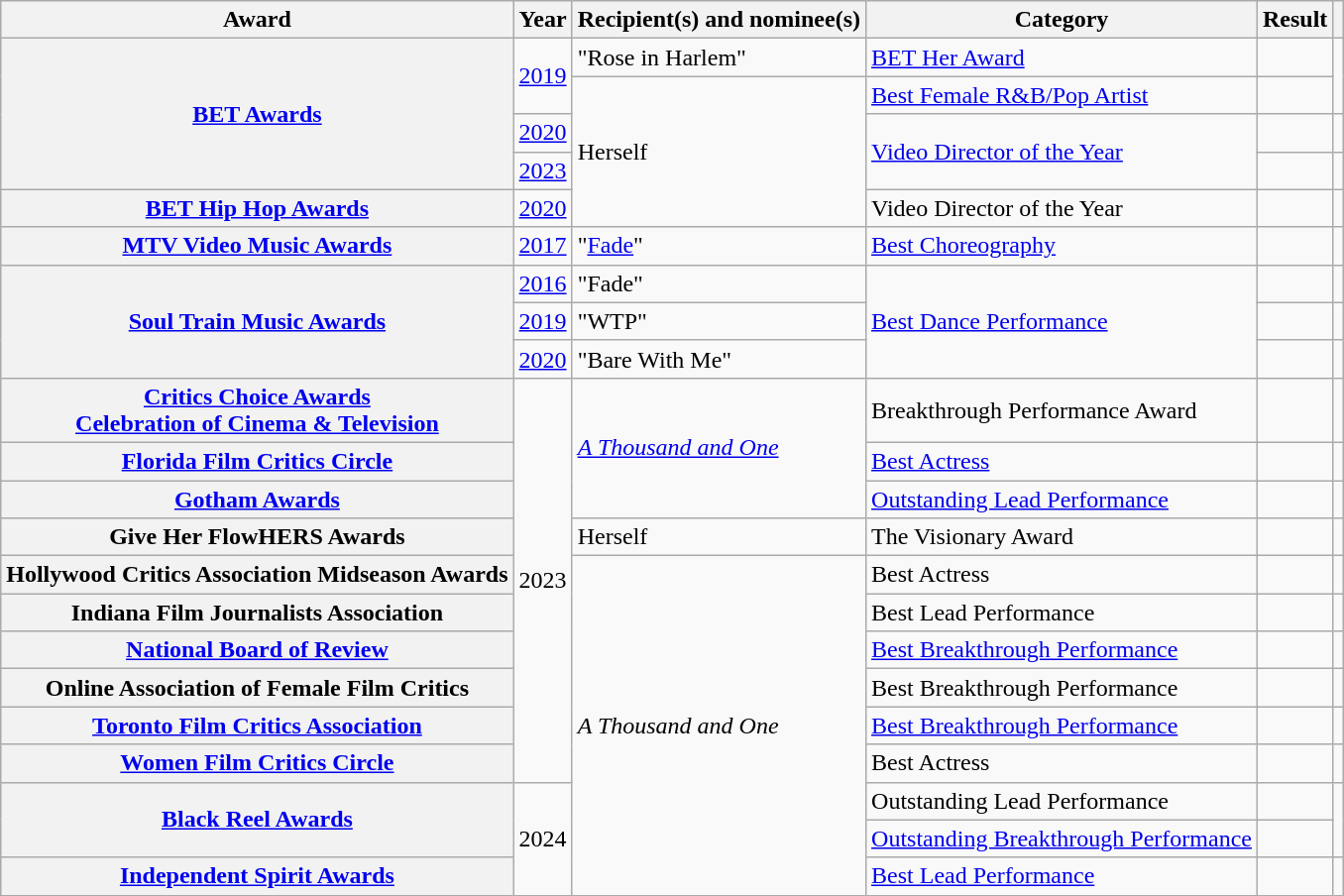<table class="wikitable sortable plainrowheaders">
<tr>
<th scope="col">Award</th>
<th scope="col">Year</th>
<th scope="col">Recipient(s) and nominee(s)</th>
<th scope="col">Category</th>
<th scope="col">Result</th>
<th scope="col" class="unsortable"></th>
</tr>
<tr>
<th scope="row" rowspan="4"><a href='#'>BET Awards</a></th>
<td rowspan="2"><a href='#'>2019</a></td>
<td>"Rose in Harlem"</td>
<td><a href='#'>BET Her Award</a></td>
<td></td>
<td style="text-align:center;" rowspan="2"></td>
</tr>
<tr>
<td rowspan="4">Herself</td>
<td><a href='#'>Best Female R&B/Pop Artist</a></td>
<td></td>
</tr>
<tr>
<td><a href='#'>2020</a></td>
<td rowspan="2"><a href='#'>Video Director of the Year</a></td>
<td></td>
<td style="text-align:center;" rowspan="1"></td>
</tr>
<tr>
<td rowspan="1"><a href='#'>2023</a></td>
<td></td>
<td></td>
</tr>
<tr>
<th scope="row" rowspan="1"><a href='#'>BET Hip Hop Awards</a></th>
<td rowspan="1"><a href='#'>2020</a></td>
<td>Video Director of the Year</td>
<td></td>
<td style="text-align:center;" rowspan="1"></td>
</tr>
<tr>
<th scope="row" rowspan="1"><a href='#'>MTV Video Music Awards</a></th>
<td rowspan="1"><a href='#'>2017</a></td>
<td>"<a href='#'>Fade</a>"</td>
<td><a href='#'>Best Choreography</a></td>
<td></td>
<td style="text-align:center;" rowspan="1"></td>
</tr>
<tr>
<th scope="row" rowspan="3"><a href='#'>Soul Train Music Awards</a></th>
<td rowspan="1"><a href='#'>2016</a></td>
<td>"Fade" </td>
<td rowspan="3"><a href='#'>Best Dance Performance</a></td>
<td></td>
<td style="text-align:center;"></td>
</tr>
<tr>
<td rowspan="1"><a href='#'>2019</a></td>
<td>"WTP"</td>
<td></td>
<td style="text-align:center;"></td>
</tr>
<tr>
<td rowspan="1"><a href='#'>2020</a></td>
<td>"Bare With Me"</td>
<td></td>
<td style="text-align:center;"></td>
</tr>
<tr>
<th scope="row"><a href='#'>Critics Choice Awards <br>Celebration of Cinema & Television</a></th>
<td rowspan=10>2023</td>
<td rowspan=3><em><a href='#'>A Thousand and One</a></em></td>
<td>Breakthrough Performance Award</td>
<td></td>
<td></td>
</tr>
<tr>
<th scope="row"><a href='#'>Florida Film Critics Circle</a></th>
<td><a href='#'>Best Actress</a></td>
<td></td>
<td align="center"></td>
</tr>
<tr>
<th scope="row"><a href='#'>Gotham Awards</a></th>
<td><a href='#'>Outstanding Lead Performance</a></td>
<td></td>
<td align="center"></td>
</tr>
<tr>
<th scope="row">Give Her FlowHERS Awards</th>
<td>Herself</td>
<td>The Visionary Award</td>
<td></td>
<td></td>
</tr>
<tr>
<th scope="row">Hollywood Critics Association Midseason Awards</th>
<td rowspan=9><em>A Thousand and One</em></td>
<td>Best Actress</td>
<td></td>
<td></td>
</tr>
<tr>
<th scope="row">Indiana Film Journalists Association</th>
<td>Best Lead Performance</td>
<td></td>
<td></td>
</tr>
<tr>
<th scope="row"><a href='#'>National Board of Review</a></th>
<td><a href='#'>Best Breakthrough Performance</a></td>
<td></td>
<td align="center"></td>
</tr>
<tr>
<th scope="row">Online Association of Female Film Critics</th>
<td>Best Breakthrough Performance</td>
<td></td>
<td></td>
</tr>
<tr>
<th scope="row"><a href='#'>Toronto Film Critics Association</a></th>
<td><a href='#'>Best Breakthrough Performance</a></td>
<td></td>
<td align="center"></td>
</tr>
<tr>
<th scope="row"><a href='#'>Women Film Critics Circle</a></th>
<td>Best Actress</td>
<td></td>
<td></td>
</tr>
<tr>
<th scope="row" rowspan=2><a href='#'>Black Reel Awards</a></th>
<td rowspan=3>2024</td>
<td>Outstanding Lead Performance</td>
<td></td>
<td align="center" rowspan=2></td>
</tr>
<tr>
<td><a href='#'>Outstanding Breakthrough Performance</a></td>
<td></td>
</tr>
<tr>
<th scope="row"><a href='#'>Independent Spirit Awards</a></th>
<td><a href='#'>Best Lead Performance</a></td>
<td></td>
<td align="center"></td>
</tr>
</table>
